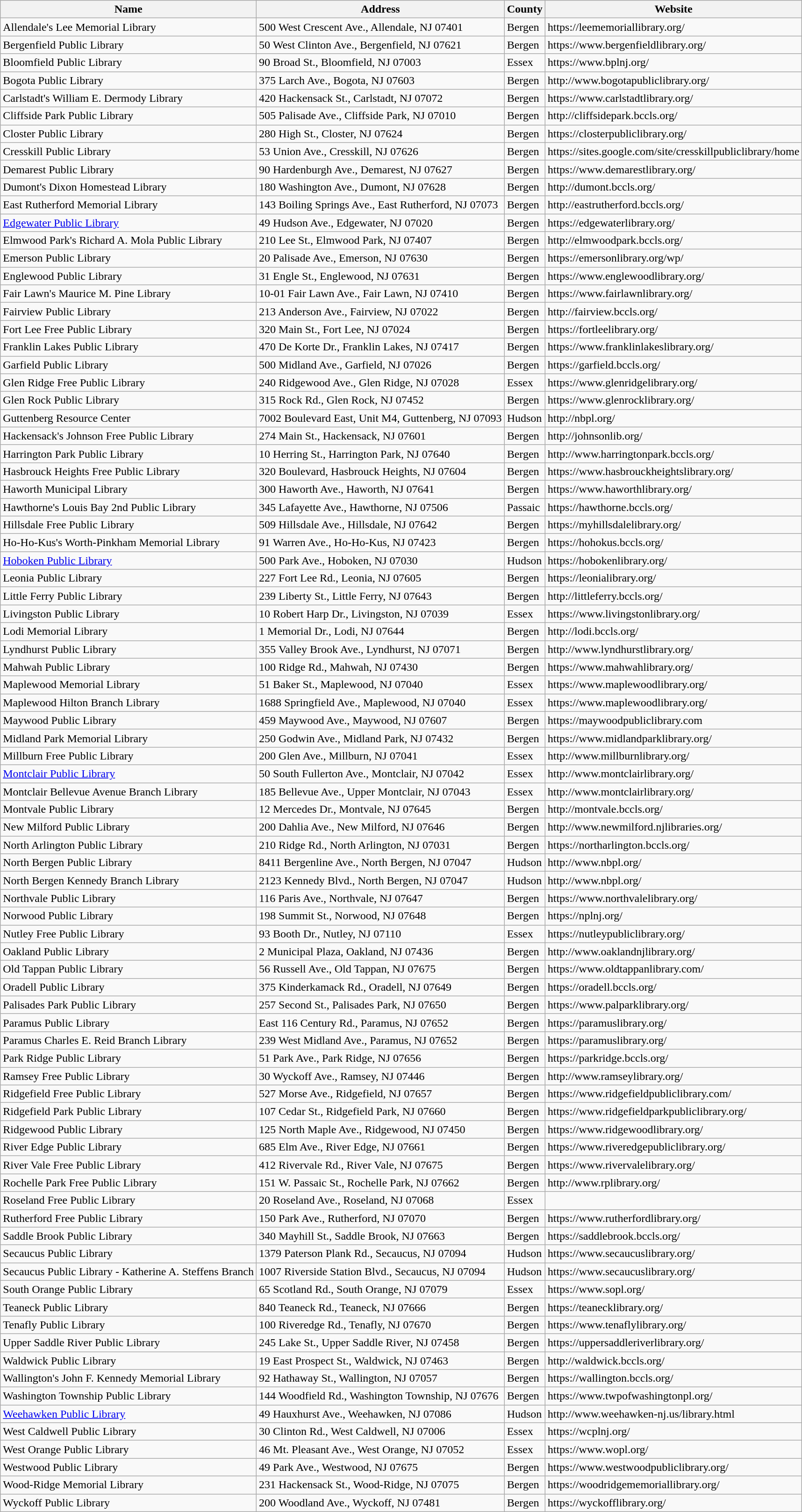<table class="wikitable">
<tr>
<th>Name</th>
<th>Address</th>
<th>County</th>
<th>Website</th>
</tr>
<tr>
<td>Allendale's Lee Memorial Library</td>
<td>500 West Crescent Ave., Allendale, NJ 07401</td>
<td>Bergen</td>
<td>https://leememoriallibrary.org/</td>
</tr>
<tr>
<td>Bergenfield Public Library</td>
<td>50 West Clinton Ave., Bergenfield, NJ 07621</td>
<td>Bergen</td>
<td>https://www.bergenfieldlibrary.org/</td>
</tr>
<tr>
<td>Bloomfield Public Library</td>
<td>90 Broad St., Bloomfield, NJ 07003</td>
<td>Essex</td>
<td>https://www.bplnj.org/</td>
</tr>
<tr>
<td>Bogota Public Library</td>
<td>375 Larch Ave., Bogota, NJ 07603</td>
<td>Bergen</td>
<td>http://www.bogotapubliclibrary.org/</td>
</tr>
<tr>
<td>Carlstadt's William E. Dermody Library</td>
<td>420 Hackensack St., Carlstadt, NJ 07072</td>
<td>Bergen</td>
<td>https://www.carlstadtlibrary.org/</td>
</tr>
<tr>
<td>Cliffside Park Public Library</td>
<td>505 Palisade Ave., Cliffside Park, NJ 07010</td>
<td>Bergen</td>
<td>http://cliffsidepark.bccls.org/</td>
</tr>
<tr>
<td>Closter Public Library</td>
<td>280 High St., Closter, NJ 07624</td>
<td>Bergen</td>
<td>https://closterpubliclibrary.org/</td>
</tr>
<tr>
<td>Cresskill Public Library</td>
<td>53 Union Ave., Cresskill, NJ 07626</td>
<td>Bergen</td>
<td>https://sites.google.com/site/cresskillpubliclibrary/home</td>
</tr>
<tr>
<td>Demarest Public Library</td>
<td>90 Hardenburgh Ave., Demarest, NJ 07627</td>
<td>Bergen</td>
<td>https://www.demarestlibrary.org/</td>
</tr>
<tr>
<td>Dumont's Dixon Homestead Library</td>
<td>180 Washington Ave., Dumont, NJ 07628</td>
<td>Bergen</td>
<td>http://dumont.bccls.org/</td>
</tr>
<tr>
<td>East Rutherford Memorial Library</td>
<td>143 Boiling Springs Ave., East Rutherford, NJ 07073</td>
<td>Bergen</td>
<td>http://eastrutherford.bccls.org/</td>
</tr>
<tr>
<td><a href='#'>Edgewater Public Library</a></td>
<td>49 Hudson Ave., Edgewater, NJ 07020</td>
<td>Bergen</td>
<td>https://edgewaterlibrary.org/</td>
</tr>
<tr>
<td>Elmwood Park's Richard A. Mola Public Library</td>
<td>210 Lee St., Elmwood Park, NJ 07407</td>
<td>Bergen</td>
<td>http://elmwoodpark.bccls.org/</td>
</tr>
<tr>
<td>Emerson Public Library</td>
<td>20 Palisade Ave., Emerson, NJ 07630</td>
<td>Bergen</td>
<td>https://emersonlibrary.org/wp/</td>
</tr>
<tr>
<td>Englewood Public Library</td>
<td>31 Engle St., Englewood, NJ 07631</td>
<td>Bergen</td>
<td>https://www.englewoodlibrary.org/</td>
</tr>
<tr>
<td>Fair Lawn's Maurice M. Pine Library</td>
<td>10-01 Fair Lawn Ave., Fair Lawn, NJ 07410</td>
<td>Bergen</td>
<td>https://www.fairlawnlibrary.org/</td>
</tr>
<tr>
<td>Fairview Public Library</td>
<td>213 Anderson Ave., Fairview, NJ 07022</td>
<td>Bergen</td>
<td>http://fairview.bccls.org/</td>
</tr>
<tr>
<td>Fort Lee Free Public Library</td>
<td>320 Main St., Fort Lee, NJ 07024</td>
<td>Bergen</td>
<td>https://fortleelibrary.org/</td>
</tr>
<tr>
<td>Franklin Lakes Public Library</td>
<td>470 De Korte Dr., Franklin Lakes, NJ 07417</td>
<td>Bergen</td>
<td>https://www.franklinlakeslibrary.org/</td>
</tr>
<tr>
<td>Garfield Public Library</td>
<td>500 Midland Ave., Garfield, NJ 07026</td>
<td>Bergen</td>
<td>https://garfield.bccls.org/</td>
</tr>
<tr>
<td>Glen Ridge Free Public Library</td>
<td>240 Ridgewood Ave., Glen Ridge, NJ 07028</td>
<td>Essex</td>
<td>https://www.glenridgelibrary.org/</td>
</tr>
<tr>
<td>Glen Rock Public Library</td>
<td>315 Rock Rd., Glen Rock, NJ 07452</td>
<td>Bergen</td>
<td>https://www.glenrocklibrary.org/</td>
</tr>
<tr>
<td>Guttenberg Resource Center</td>
<td>7002 Boulevard East, Unit M4, Guttenberg, NJ 07093</td>
<td>Hudson</td>
<td>http://nbpl.org/</td>
</tr>
<tr>
<td>Hackensack's Johnson Free Public Library</td>
<td>274 Main St., Hackensack, NJ 07601</td>
<td>Bergen</td>
<td>http://johnsonlib.org/</td>
</tr>
<tr>
<td>Harrington Park Public Library</td>
<td>10 Herring St., Harrington Park, NJ 07640</td>
<td>Bergen</td>
<td>http://www.harringtonpark.bccls.org/</td>
</tr>
<tr>
<td>Hasbrouck Heights Free Public Library</td>
<td>320 Boulevard, Hasbrouck Heights, NJ 07604</td>
<td>Bergen</td>
<td>https://www.hasbrouckheightslibrary.org/</td>
</tr>
<tr>
<td>Haworth Municipal Library</td>
<td>300 Haworth Ave., Haworth, NJ 07641</td>
<td>Bergen</td>
<td>https://www.haworthlibrary.org/</td>
</tr>
<tr>
<td>Hawthorne's Louis Bay 2nd Public Library</td>
<td>345 Lafayette Ave., Hawthorne, NJ 07506</td>
<td>Passaic</td>
<td>https://hawthorne.bccls.org/</td>
</tr>
<tr>
<td>Hillsdale Free Public Library</td>
<td>509 Hillsdale Ave., Hillsdale, NJ 07642</td>
<td>Bergen</td>
<td>https://myhillsdalelibrary.org/</td>
</tr>
<tr>
<td>Ho-Ho-Kus's Worth-Pinkham Memorial Library</td>
<td>91 Warren Ave., Ho-Ho-Kus, NJ 07423</td>
<td>Bergen</td>
<td>https://hohokus.bccls.org/</td>
</tr>
<tr>
<td><a href='#'>Hoboken Public Library</a></td>
<td>500 Park Ave., Hoboken, NJ 07030</td>
<td>Hudson</td>
<td>https://hobokenlibrary.org/</td>
</tr>
<tr>
<td>Leonia Public Library</td>
<td>227 Fort Lee Rd., Leonia, NJ 07605</td>
<td>Bergen</td>
<td>https://leonialibrary.org/</td>
</tr>
<tr>
<td>Little Ferry Public Library</td>
<td>239 Liberty St., Little Ferry, NJ 07643</td>
<td>Bergen</td>
<td>http://littleferry.bccls.org/</td>
</tr>
<tr>
<td>Livingston Public Library</td>
<td>10 Robert Harp Dr., Livingston, NJ 07039</td>
<td>Essex</td>
<td>https://www.livingstonlibrary.org/</td>
</tr>
<tr>
<td>Lodi Memorial Library</td>
<td>1 Memorial Dr., Lodi, NJ 07644</td>
<td>Bergen</td>
<td>http://lodi.bccls.org/</td>
</tr>
<tr>
<td>Lyndhurst Public Library</td>
<td>355 Valley Brook Ave., Lyndhurst, NJ 07071</td>
<td>Bergen</td>
<td>http://www.lyndhurstlibrary.org/</td>
</tr>
<tr>
<td>Mahwah Public Library</td>
<td>100 Ridge Rd., Mahwah, NJ 07430</td>
<td>Bergen</td>
<td>https://www.mahwahlibrary.org/</td>
</tr>
<tr>
<td>Maplewood Memorial Library</td>
<td>51 Baker St., Maplewood, NJ 07040</td>
<td>Essex</td>
<td>https://www.maplewoodlibrary.org/</td>
</tr>
<tr>
<td>Maplewood Hilton Branch Library</td>
<td>1688 Springfield Ave., Maplewood, NJ 07040</td>
<td>Essex</td>
<td>https://www.maplewoodlibrary.org/</td>
</tr>
<tr>
<td>Maywood Public Library</td>
<td>459 Maywood Ave., Maywood, NJ 07607</td>
<td>Bergen</td>
<td>https://maywoodpubliclibrary.com</td>
</tr>
<tr>
<td>Midland Park Memorial Library</td>
<td>250 Godwin Ave., Midland Park, NJ 07432</td>
<td>Bergen</td>
<td>https://www.midlandparklibrary.org/</td>
</tr>
<tr>
<td>Millburn Free Public Library</td>
<td>200 Glen Ave., Millburn, NJ 07041</td>
<td>Essex</td>
<td>http://www.millburnlibrary.org/</td>
</tr>
<tr>
<td><a href='#'>Montclair Public Library</a></td>
<td>50 South Fullerton Ave., Montclair, NJ 07042</td>
<td>Essex</td>
<td>http://www.montclairlibrary.org/</td>
</tr>
<tr>
<td>Montclair Bellevue Avenue Branch Library</td>
<td>185 Bellevue Ave., Upper Montclair, NJ 07043</td>
<td>Essex</td>
<td>http://www.montclairlibrary.org/</td>
</tr>
<tr>
<td>Montvale Public Library</td>
<td>12 Mercedes Dr., Montvale, NJ 07645</td>
<td>Bergen</td>
<td>http://montvale.bccls.org/</td>
</tr>
<tr>
<td>New Milford Public Library</td>
<td>200 Dahlia Ave., New Milford, NJ 07646</td>
<td>Bergen</td>
<td>http://www.newmilford.njlibraries.org/</td>
</tr>
<tr>
<td>North Arlington Public Library</td>
<td>210 Ridge Rd., North Arlington, NJ 07031</td>
<td>Bergen</td>
<td>https://northarlington.bccls.org/</td>
</tr>
<tr>
<td>North Bergen Public Library</td>
<td>8411 Bergenline Ave., North Bergen, NJ 07047</td>
<td>Hudson</td>
<td>http://www.nbpl.org/</td>
</tr>
<tr>
<td>North Bergen Kennedy Branch Library</td>
<td>2123 Kennedy Blvd., North Bergen, NJ 07047</td>
<td>Hudson</td>
<td>http://www.nbpl.org/</td>
</tr>
<tr>
<td>Northvale Public Library</td>
<td>116 Paris Ave., Northvale, NJ 07647</td>
<td>Bergen</td>
<td>https://www.northvalelibrary.org/</td>
</tr>
<tr>
<td>Norwood Public Library</td>
<td>198 Summit St., Norwood, NJ 07648</td>
<td>Bergen</td>
<td>https://nplnj.org/</td>
</tr>
<tr>
<td>Nutley Free Public Library</td>
<td>93 Booth Dr., Nutley, NJ 07110</td>
<td>Essex</td>
<td>https://nutleypubliclibrary.org/</td>
</tr>
<tr>
<td>Oakland Public Library</td>
<td>2 Municipal Plaza, Oakland, NJ 07436</td>
<td>Bergen</td>
<td>http://www.oaklandnjlibrary.org/</td>
</tr>
<tr>
<td>Old Tappan Public Library</td>
<td>56 Russell Ave., Old Tappan, NJ 07675</td>
<td>Bergen</td>
<td>https://www.oldtappanlibrary.com/</td>
</tr>
<tr>
<td>Oradell Public Library</td>
<td>375 Kinderkamack Rd., Oradell, NJ 07649</td>
<td>Bergen</td>
<td>https://oradell.bccls.org/</td>
</tr>
<tr>
<td>Palisades Park Public Library</td>
<td>257 Second St., Palisades Park, NJ 07650</td>
<td>Bergen</td>
<td>https://www.palparklibrary.org/</td>
</tr>
<tr>
<td>Paramus Public Library</td>
<td>East 116 Century Rd., Paramus, NJ 07652</td>
<td>Bergen</td>
<td>https://paramuslibrary.org/</td>
</tr>
<tr>
<td>Paramus Charles E. Reid Branch Library</td>
<td>239 West Midland Ave., Paramus, NJ 07652</td>
<td>Bergen</td>
<td>https://paramuslibrary.org/</td>
</tr>
<tr>
<td>Park Ridge Public Library</td>
<td>51 Park Ave., Park Ridge, NJ 07656</td>
<td>Bergen</td>
<td>https://parkridge.bccls.org/</td>
</tr>
<tr>
<td>Ramsey Free Public Library</td>
<td>30 Wyckoff Ave., Ramsey, NJ 07446</td>
<td>Bergen</td>
<td>http://www.ramseylibrary.org/</td>
</tr>
<tr>
<td>Ridgefield Free Public Library</td>
<td>527 Morse Ave., Ridgefield, NJ 07657</td>
<td>Bergen</td>
<td>https://www.ridgefieldpubliclibrary.com/</td>
</tr>
<tr>
<td>Ridgefield Park Public Library</td>
<td>107 Cedar St., Ridgefield Park, NJ 07660</td>
<td>Bergen</td>
<td>https://www.ridgefieldparkpubliclibrary.org/</td>
</tr>
<tr>
<td>Ridgewood Public Library</td>
<td>125 North Maple Ave., Ridgewood, NJ 07450</td>
<td>Bergen</td>
<td>https://www.ridgewoodlibrary.org/</td>
</tr>
<tr>
<td>River Edge Public Library</td>
<td>685 Elm Ave., River Edge, NJ 07661</td>
<td>Bergen</td>
<td>https://www.riveredgepubliclibrary.org/</td>
</tr>
<tr>
<td>River Vale Free Public Library</td>
<td>412 Rivervale Rd., River Vale, NJ 07675</td>
<td>Bergen</td>
<td>https://www.rivervalelibrary.org/</td>
</tr>
<tr>
<td>Rochelle Park Free Public Library</td>
<td>151 W. Passaic St., Rochelle Park, NJ 07662</td>
<td>Bergen</td>
<td>http://www.rplibrary.org/</td>
</tr>
<tr>
<td>Roseland Free Public Library</td>
<td>20 Roseland Ave., Roseland, NJ 07068</td>
<td>Essex</td>
<td></td>
</tr>
<tr>
<td>Rutherford Free Public Library</td>
<td>150 Park Ave., Rutherford, NJ 07070</td>
<td>Bergen</td>
<td>https://www.rutherfordlibrary.org/</td>
</tr>
<tr>
<td>Saddle Brook Public Library</td>
<td>340 Mayhill St., Saddle Brook, NJ 07663</td>
<td>Bergen</td>
<td>https://saddlebrook.bccls.org/</td>
</tr>
<tr>
<td>Secaucus Public Library</td>
<td>1379 Paterson Plank Rd., Secaucus, NJ 07094</td>
<td>Hudson</td>
<td>https://www.secaucuslibrary.org/</td>
</tr>
<tr>
<td>Secaucus Public Library - Katherine A. Steffens Branch</td>
<td>1007 Riverside Station Blvd., Secaucus, NJ 07094</td>
<td>Hudson</td>
<td>https://www.secaucuslibrary.org/</td>
</tr>
<tr>
<td>South Orange Public Library</td>
<td>65 Scotland Rd., South Orange, NJ 07079</td>
<td>Essex</td>
<td>https://www.sopl.org/</td>
</tr>
<tr>
<td>Teaneck Public Library</td>
<td>840 Teaneck Rd., Teaneck, NJ 07666</td>
<td>Bergen</td>
<td>https://teanecklibrary.org/</td>
</tr>
<tr>
<td>Tenafly Public Library</td>
<td>100 Riveredge Rd., Tenafly, NJ 07670</td>
<td>Bergen</td>
<td>https://www.tenaflylibrary.org/</td>
</tr>
<tr>
<td>Upper Saddle River Public Library</td>
<td>245 Lake St., Upper Saddle River, NJ 07458</td>
<td>Bergen</td>
<td>https://uppersaddleriverlibrary.org/</td>
</tr>
<tr>
<td>Waldwick Public Library</td>
<td>19 East Prospect St., Waldwick, NJ 07463</td>
<td>Bergen</td>
<td>http://waldwick.bccls.org/</td>
</tr>
<tr>
<td>Wallington's John F. Kennedy Memorial Library</td>
<td>92 Hathaway St., Wallington, NJ 07057</td>
<td>Bergen</td>
<td>https://wallington.bccls.org/</td>
</tr>
<tr>
<td>Washington Township Public Library</td>
<td>144 Woodfield Rd., Washington Township, NJ 07676</td>
<td>Bergen</td>
<td>https://www.twpofwashingtonpl.org/</td>
</tr>
<tr>
<td><a href='#'>Weehawken Public Library</a></td>
<td>49 Hauxhurst Ave., Weehawken, NJ 07086</td>
<td>Hudson</td>
<td>http://www.weehawken-nj.us/library.html</td>
</tr>
<tr>
<td>West Caldwell Public Library</td>
<td>30 Clinton Rd., West Caldwell, NJ 07006</td>
<td>Essex</td>
<td>https://wcplnj.org/</td>
</tr>
<tr>
<td>West Orange Public Library</td>
<td>46 Mt. Pleasant Ave., West Orange, NJ 07052</td>
<td>Essex</td>
<td>https://www.wopl.org/</td>
</tr>
<tr>
<td>Westwood Public Library</td>
<td>49 Park Ave., Westwood, NJ 07675</td>
<td>Bergen</td>
<td>https://www.westwoodpubliclibrary.org/</td>
</tr>
<tr>
<td>Wood-Ridge Memorial Library</td>
<td>231 Hackensack St., Wood-Ridge, NJ 07075</td>
<td>Bergen</td>
<td>https://woodridgememoriallibrary.org/</td>
</tr>
<tr>
<td>Wyckoff Public Library</td>
<td>200 Woodland Ave., Wyckoff, NJ 07481</td>
<td>Bergen</td>
<td>https://wyckofflibrary.org/</td>
</tr>
</table>
